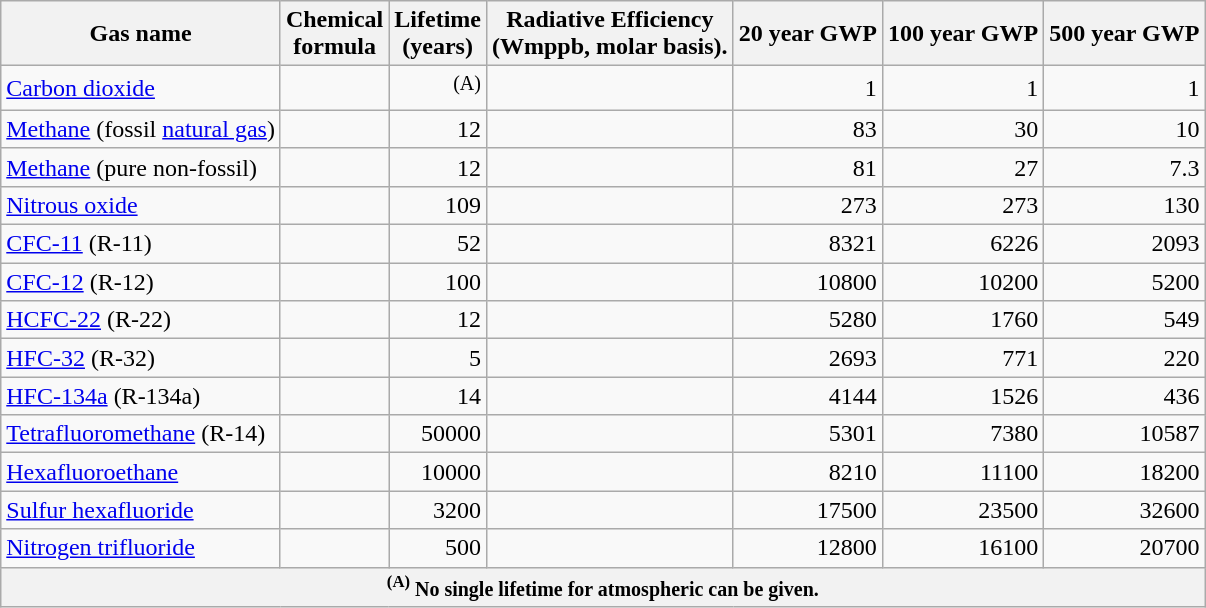<table class="wikitable sortable" style="text-align: right">
<tr>
<th>Gas name</th>
<th>Chemical<br>formula</th>
<th>Lifetime<br>(years)</th>
<th>Radiative Efficiency<br>(Wmppb, molar basis).</th>
<th>20 year GWP</th>
<th>100 year GWP</th>
<th>500 year GWP</th>
</tr>
<tr>
<td style="text-align:left;"><a href='#'>Carbon dioxide</a></td>
<td style="text-align:center;"></td>
<td><sup>(A)</sup></td>
<td></td>
<td>1</td>
<td>1</td>
<td>1</td>
</tr>
<tr>
<td style="text-align:left;"><a href='#'>Methane</a> (fossil <a href='#'>natural gas</a>)</td>
<td style="text-align:center;"></td>
<td>12</td>
<td></td>
<td>83</td>
<td>30</td>
<td>10</td>
</tr>
<tr>
<td style="text-align:left;"><a href='#'>Methane</a> (pure non-fossil)</td>
<td style="text-align:center;"></td>
<td>12</td>
<td></td>
<td>81</td>
<td>27</td>
<td>7.3</td>
</tr>
<tr id="N2O">
<td style="text-align:left;"><a href='#'>Nitrous oxide</a></td>
<td style="text-align:center;"></td>
<td>109</td>
<td></td>
<td>273</td>
<td>273</td>
<td>130</td>
</tr>
<tr>
<td style="text-align:left;"><a href='#'>CFC-11</a> (R-11)</td>
<td style="text-align:center;"></td>
<td>52</td>
<td></td>
<td>8321</td>
<td>6226</td>
<td>2093</td>
</tr>
<tr>
<td style="text-align:left;"><a href='#'>CFC-12</a> (R-12)</td>
<td style="text-align:center;"></td>
<td>100</td>
<td></td>
<td>10800</td>
<td>10200</td>
<td>5200</td>
</tr>
<tr>
<td style="text-align:left;"><a href='#'>HCFC-22</a> (R-22)</td>
<td style="text-align:center;"></td>
<td>12</td>
<td></td>
<td>5280</td>
<td>1760</td>
<td>549</td>
</tr>
<tr>
<td style="text-align:left;"><a href='#'>HFC-32</a> (R-32)</td>
<td style="text-align:center;"></td>
<td>5</td>
<td></td>
<td>2693</td>
<td>771</td>
<td>220</td>
</tr>
<tr>
<td style="text-align:left;"><a href='#'>HFC-134a</a> (R-134a)</td>
<td style="text-align:center;"></td>
<td>14</td>
<td></td>
<td>4144</td>
<td>1526</td>
<td>436</td>
</tr>
<tr>
<td style="text-align:left;"><a href='#'>Tetrafluoromethane</a> (R-14)</td>
<td style="text-align:center;"></td>
<td>50000</td>
<td></td>
<td>5301</td>
<td>7380</td>
<td>10587</td>
</tr>
<tr>
<td style="text-align:left;"><a href='#'>Hexafluoroethane</a></td>
<td style="text-align:center;"></td>
<td>10000</td>
<td></td>
<td>8210</td>
<td>11100</td>
<td>18200</td>
</tr>
<tr>
<td style="text-align:left;"><a href='#'>Sulfur hexafluoride</a></td>
<td style="text-align:center;"></td>
<td>3200</td>
<td></td>
<td>17500</td>
<td>23500</td>
<td>32600</td>
</tr>
<tr>
<td style="text-align:left;"><a href='#'>Nitrogen trifluoride</a></td>
<td style="text-align:center;"></td>
<td>500</td>
<td></td>
<td>12800</td>
<td>16100</td>
<td>20700</td>
</tr>
<tr>
<th colspan="7"><small><sup>(A)</sup> No single lifetime for atmospheric  can be given.</small></th>
</tr>
</table>
